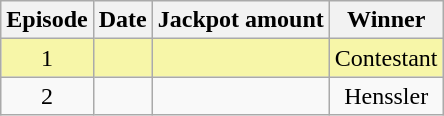<table class="wikitable sortable" style="text-align:center">
<tr class="hintergrundfarbe5">
<th>Episode</th>
<th>Date</th>
<th>Jackpot amount</th>
<th>Winner</th>
</tr>
<tr style="background:#f7f6a8;">
<td>1</td>
<td></td>
<td></td>
<td>Contestant</td>
</tr>
<tr>
<td>2</td>
<td></td>
<td></td>
<td>Henssler</td>
</tr>
</table>
